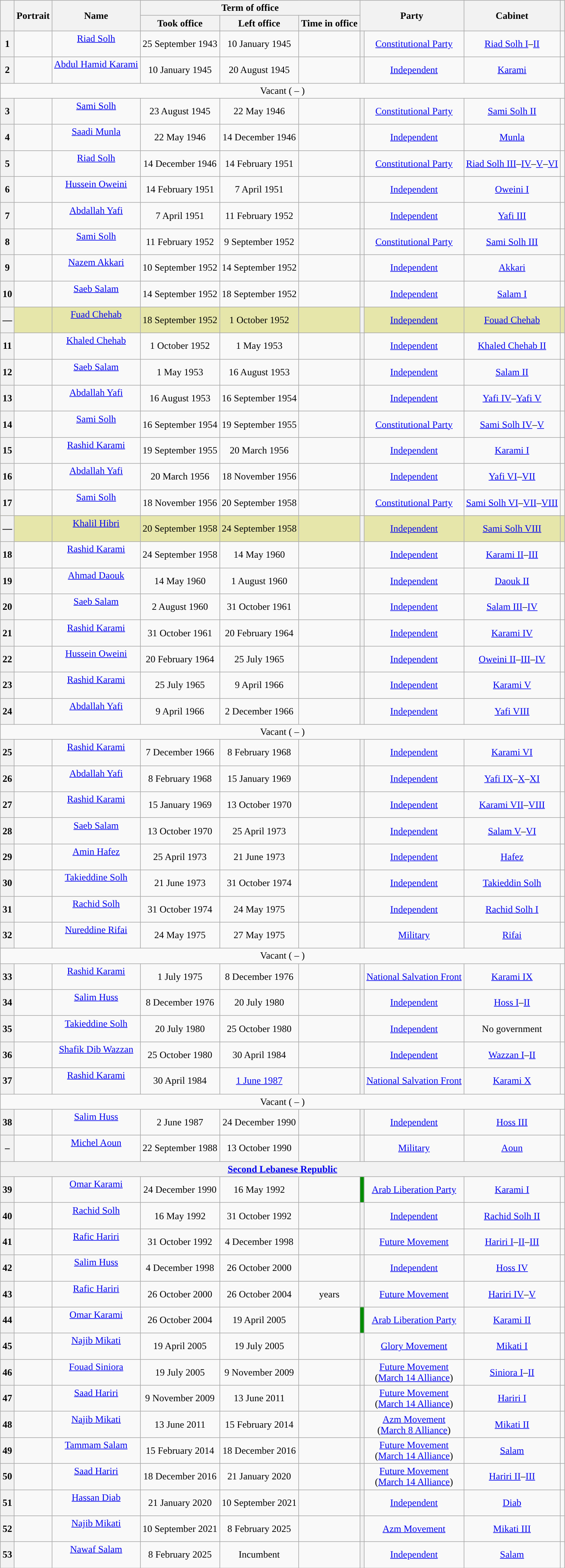<table class="wikitable" style="text-align:center">
<tr>
<th rowspan=2></th>
<th rowspan=2>Portrait</th>
<th rowspan=2>Name<br></th>
<th colspan=3>Term of office</th>
<th colspan=2 rowspan=2>Party</th>
<th rowspan=2>Cabinet</th>
<th rowspan=2></th>
</tr>
<tr>
<th>Took office</th>
<th>Left office</th>
<th>Time in office</th>
</tr>
<tr>
<th>1</th>
<td></td>
<td><a href='#'>Riad Solh</a><br><br></td>
<td>25 September 1943</td>
<td>10 January 1945</td>
<td></td>
<th style="background:"></th>
<td><a href='#'>Constitutional Party</a></td>
<td><a href='#'>Riad Solh I</a>–<a href='#'>II</a></td>
<td></td>
</tr>
<tr>
<th>2</th>
<td></td>
<td><a href='#'>Abdul Hamid Karami</a><br><br></td>
<td>10 January 1945</td>
<td>20 August 1945</td>
<td></td>
<th style="background:"></th>
<td><a href='#'>Independent</a></td>
<td><a href='#'>Karami</a></td>
<td></td>
</tr>
<tr>
<td colspan="10">Vacant ( – )</td>
</tr>
<tr>
<th>3</th>
<td></td>
<td><a href='#'>Sami Solh</a><br><br></td>
<td>23 August 1945</td>
<td>22 May 1946</td>
<td></td>
<th style="background:"></th>
<td><a href='#'>Constitutional Party</a></td>
<td><a href='#'>Sami Solh II</a></td>
<td></td>
</tr>
<tr>
<th>4</th>
<td></td>
<td><a href='#'>Saadi Munla</a><br><br></td>
<td>22 May 1946</td>
<td>14 December 1946</td>
<td></td>
<th style="background:"></th>
<td><a href='#'>Independent</a></td>
<td><a href='#'>Munla</a></td>
<td></td>
</tr>
<tr>
<th>5</th>
<td></td>
<td><a href='#'>Riad Solh</a><br><br></td>
<td>14 December 1946</td>
<td>14 February 1951</td>
<td></td>
<th style="background:"></th>
<td><a href='#'>Constitutional Party</a></td>
<td><a href='#'>Riad Solh III</a>–<a href='#'>IV</a>–<a href='#'>V</a>–<a href='#'>VI</a></td>
<td></td>
</tr>
<tr>
<th>6</th>
<td></td>
<td><a href='#'>Hussein Oweini</a><br><br></td>
<td>14 February 1951</td>
<td>7 April 1951</td>
<td></td>
<th style="background:"></th>
<td><a href='#'>Independent</a></td>
<td><a href='#'>Oweini I</a></td>
<td></td>
</tr>
<tr>
<th>7</th>
<td></td>
<td><a href='#'>Abdallah Yafi</a><br><br></td>
<td>7 April 1951</td>
<td>11 February 1952</td>
<td></td>
<th style="background:"></th>
<td><a href='#'>Independent</a></td>
<td><a href='#'>Yafi III</a></td>
<td></td>
</tr>
<tr>
<th>8</th>
<td></td>
<td><a href='#'>Sami Solh</a><br><br></td>
<td>11 February 1952</td>
<td>9 September 1952</td>
<td></td>
<th style="background:"></th>
<td><a href='#'>Constitutional Party</a></td>
<td><a href='#'>Sami Solh III</a></td>
<td></td>
</tr>
<tr>
<th>9</th>
<td></td>
<td><a href='#'>Nazem Akkari</a><br><br></td>
<td>10 September 1952</td>
<td>14 September 1952</td>
<td></td>
<th style="background:"></th>
<td><a href='#'>Independent</a></td>
<td><a href='#'>Akkari</a></td>
<td></td>
</tr>
<tr>
<th>10</th>
<td></td>
<td><a href='#'>Saeb Salam</a><br><br></td>
<td>14 September 1952</td>
<td>18 September 1952</td>
<td></td>
<th style="background:"></th>
<td><a href='#'>Independent</a></td>
<td><a href='#'>Salam I</a></td>
<td></td>
</tr>
<tr style="background-color:#E6E6AA">
<th>—</th>
<td></td>
<td><a href='#'>Fuad Chehab</a><br><br></td>
<td>18 September 1952</td>
<td>1 October 1952</td>
<td></td>
<th style="background:"></th>
<td><a href='#'>Independent</a></td>
<td><a href='#'>Fouad Chehab</a></td>
<td></td>
</tr>
<tr>
<th>11</th>
<td></td>
<td><a href='#'>Khaled Chehab</a><br><br></td>
<td>1 October 1952</td>
<td>1 May 1953</td>
<td></td>
<th style="background:"></th>
<td><a href='#'>Independent</a></td>
<td><a href='#'>Khaled Chehab II</a></td>
<td></td>
</tr>
<tr>
<th>12</th>
<td></td>
<td><a href='#'>Saeb Salam</a><br><br></td>
<td>1 May 1953</td>
<td>16 August 1953</td>
<td></td>
<th style="background:"></th>
<td><a href='#'>Independent</a></td>
<td><a href='#'>Salam II</a></td>
<td></td>
</tr>
<tr>
<th>13</th>
<td></td>
<td><a href='#'>Abdallah Yafi</a><br><br></td>
<td>16 August 1953</td>
<td>16 September 1954</td>
<td></td>
<th style="background:"></th>
<td><a href='#'>Independent</a></td>
<td><a href='#'>Yafi IV</a>–<a href='#'>Yafi V</a></td>
<td></td>
</tr>
<tr>
<th>14</th>
<td></td>
<td><a href='#'>Sami Solh</a><br><br></td>
<td>16 September 1954</td>
<td>19 September 1955</td>
<td></td>
<th style="background:"></th>
<td><a href='#'>Constitutional Party</a></td>
<td><a href='#'>Sami Solh IV</a>–<a href='#'>V</a></td>
<td></td>
</tr>
<tr>
<th>15</th>
<td></td>
<td><a href='#'>Rashid Karami</a><br><br></td>
<td>19 September 1955</td>
<td>20 March 1956</td>
<td></td>
<th style="background:"></th>
<td><a href='#'>Independent</a></td>
<td><a href='#'>Karami I</a></td>
<td></td>
</tr>
<tr>
<th>16</th>
<td></td>
<td><a href='#'>Abdallah Yafi</a><br><br></td>
<td>20 March 1956</td>
<td>18 November 1956</td>
<td></td>
<th style="background:"></th>
<td><a href='#'>Independent</a></td>
<td><a href='#'>Yafi VI</a>–<a href='#'>VII</a></td>
<td></td>
</tr>
<tr>
<th>17</th>
<td></td>
<td><a href='#'>Sami Solh</a><br><br></td>
<td>18 November 1956</td>
<td>20 September 1958</td>
<td></td>
<th style="background:"></th>
<td><a href='#'>Constitutional Party</a></td>
<td><a href='#'>Sami Solh VI</a>–<a href='#'>VII</a>–<a href='#'>VIII</a></td>
<td></td>
</tr>
<tr style="background-color:#E6E6AA">
<th>—</th>
<td></td>
<td><a href='#'>Khalil Hibri</a><br><br></td>
<td>20 September 1958</td>
<td>24 September 1958</td>
<td></td>
<th style="background:"></th>
<td><a href='#'>Independent</a></td>
<td><a href='#'>Sami Solh VIII</a></td>
<td></td>
</tr>
<tr>
<th>18</th>
<td></td>
<td><a href='#'>Rashid Karami</a><br><br></td>
<td>24 September 1958</td>
<td>14 May 1960</td>
<td></td>
<th style="background:"></th>
<td><a href='#'>Independent</a></td>
<td><a href='#'>Karami II</a>–<a href='#'>III</a></td>
<td></td>
</tr>
<tr>
<th>19</th>
<td></td>
<td><a href='#'>Ahmad Daouk</a><br><br></td>
<td>14 May 1960</td>
<td>1 August 1960</td>
<td></td>
<th style="background:"></th>
<td><a href='#'>Independent</a></td>
<td><a href='#'>Daouk II</a></td>
<td></td>
</tr>
<tr>
<th>20</th>
<td></td>
<td><a href='#'>Saeb Salam</a><br><br></td>
<td>2 August 1960</td>
<td>31 October 1961</td>
<td></td>
<th style="background:"></th>
<td><a href='#'>Independent</a></td>
<td><a href='#'>Salam III</a>–<a href='#'>IV</a></td>
<td></td>
</tr>
<tr>
<th>21</th>
<td></td>
<td><a href='#'>Rashid Karami</a><br><br></td>
<td>31 October 1961</td>
<td>20 February 1964</td>
<td></td>
<th style="background:"></th>
<td><a href='#'>Independent</a></td>
<td><a href='#'>Karami IV</a></td>
<td></td>
</tr>
<tr>
<th>22</th>
<td></td>
<td><a href='#'>Hussein Oweini</a><br><br></td>
<td>20 February 1964</td>
<td>25 July 1965</td>
<td></td>
<th style="background:"></th>
<td><a href='#'>Independent</a></td>
<td><a href='#'>Oweini II</a>–<a href='#'>III</a>–<a href='#'>IV</a></td>
<td></td>
</tr>
<tr>
<th>23</th>
<td></td>
<td><a href='#'>Rashid Karami</a><br><br></td>
<td>25 July 1965</td>
<td>9 April 1966</td>
<td></td>
<th style="background:"></th>
<td><a href='#'>Independent</a></td>
<td><a href='#'>Karami V</a></td>
<td></td>
</tr>
<tr>
<th>24</th>
<td></td>
<td><a href='#'>Abdallah Yafi</a><br><br></td>
<td>9 April 1966</td>
<td>2 December 1966</td>
<td></td>
<th style="background:"></th>
<td><a href='#'>Independent</a></td>
<td><a href='#'>Yafi VIII</a></td>
<td></td>
</tr>
<tr>
<td colspan="10">Vacant ( – )</td>
</tr>
<tr>
<th>25</th>
<td></td>
<td><a href='#'>Rashid Karami</a><br><br></td>
<td>7 December 1966</td>
<td>8 February 1968</td>
<td></td>
<th style="background:"></th>
<td><a href='#'>Independent</a></td>
<td><a href='#'>Karami VI</a></td>
<td></td>
</tr>
<tr>
<th>26</th>
<td></td>
<td><a href='#'>Abdallah Yafi</a><br><br></td>
<td>8 February 1968</td>
<td>15 January 1969</td>
<td></td>
<th style="background:"></th>
<td><a href='#'>Independent</a></td>
<td><a href='#'>Yafi IX</a>–<a href='#'>X</a>–<a href='#'>XI</a></td>
<td></td>
</tr>
<tr>
<th>27</th>
<td></td>
<td><a href='#'>Rashid Karami</a><br><br></td>
<td>15 January 1969</td>
<td>13 October 1970</td>
<td></td>
<th style="background:"></th>
<td><a href='#'>Independent</a></td>
<td><a href='#'>Karami VII</a>–<a href='#'>VIII</a></td>
<td></td>
</tr>
<tr>
<th>28</th>
<td></td>
<td><a href='#'>Saeb Salam</a><br><br></td>
<td>13 October 1970</td>
<td>25 April 1973</td>
<td></td>
<th style="background:"></th>
<td><a href='#'>Independent</a></td>
<td><a href='#'>Salam V</a>–<a href='#'>VI</a></td>
<td></td>
</tr>
<tr>
<th>29</th>
<td></td>
<td><a href='#'>Amin Hafez</a><br><br></td>
<td>25 April 1973</td>
<td>21 June 1973</td>
<td></td>
<th style="background:"></th>
<td><a href='#'>Independent</a></td>
<td><a href='#'>Hafez</a></td>
<td></td>
</tr>
<tr>
<th>30</th>
<td></td>
<td><a href='#'>Takieddine Solh</a><br><br></td>
<td>21 June 1973</td>
<td>31 October 1974</td>
<td></td>
<th style="background:"></th>
<td><a href='#'>Independent</a></td>
<td><a href='#'>Takieddin Solh</a></td>
<td></td>
</tr>
<tr>
<th>31</th>
<td></td>
<td><a href='#'>Rachid Solh</a><br><br></td>
<td>31 October 1974</td>
<td>24 May 1975</td>
<td></td>
<th style="background:"></th>
<td><a href='#'>Independent</a></td>
<td><a href='#'>Rachid Solh I</a></td>
<td></td>
</tr>
<tr>
<th>32</th>
<td></td>
<td><a href='#'>Nureddine Rifai</a><br><br></td>
<td>24 May 1975</td>
<td>27 May 1975</td>
<td></td>
<th style="background:"></th>
<td><a href='#'>Military</a></td>
<td><a href='#'>Rifai</a></td>
<td></td>
</tr>
<tr>
<td colspan="10">Vacant ( – )</td>
</tr>
<tr>
<th>33</th>
<td></td>
<td><a href='#'>Rashid Karami</a><br><br></td>
<td>1 July 1975</td>
<td>8 December 1976</td>
<td></td>
<th style="background:"></th>
<td><a href='#'>National Salvation Front</a></td>
<td><a href='#'>Karami IX</a></td>
<td></td>
</tr>
<tr>
<th>34</th>
<td></td>
<td><a href='#'>Salim Huss</a><br><br></td>
<td>8 December 1976</td>
<td>20 July 1980</td>
<td></td>
<th style="background:"></th>
<td><a href='#'>Independent</a></td>
<td><a href='#'>Hoss I</a>–<a href='#'>II</a></td>
<td></td>
</tr>
<tr>
<th>35</th>
<td></td>
<td><a href='#'>Takieddine Solh</a><br><br></td>
<td>20 July 1980</td>
<td>25 October 1980</td>
<td></td>
<th style="background:"></th>
<td><a href='#'>Independent</a></td>
<td>No government</td>
<td></td>
</tr>
<tr>
<th>36</th>
<td></td>
<td><a href='#'>Shafik Dib Wazzan</a><br><br></td>
<td>25 October 1980</td>
<td>30 April 1984</td>
<td></td>
<th style="background:"></th>
<td><a href='#'>Independent</a></td>
<td><a href='#'>Wazzan I</a>–<a href='#'>II</a></td>
<td></td>
</tr>
<tr>
<th>37</th>
<td></td>
<td><a href='#'>Rashid Karami</a><br><br></td>
<td>30 April 1984</td>
<td><a href='#'>1 June 1987</a></td>
<td></td>
<th style="background:"></th>
<td><a href='#'>National Salvation Front</a></td>
<td><a href='#'>Karami X</a></td>
<td></td>
</tr>
<tr>
<td colspan="10">Vacant ( – )</td>
</tr>
<tr>
<th>38</th>
<td></td>
<td><a href='#'>Salim Huss</a><br><br></td>
<td>2 June 1987</td>
<td>24 December 1990<br></td>
<td></td>
<th style="background:"></th>
<td><a href='#'>Independent</a></td>
<td><a href='#'>Hoss III</a></td>
<td></td>
</tr>
<tr>
<th>–</th>
<td></td>
<td><a href='#'>Michel Aoun</a><br><br></td>
<td>22 September 1988<br></td>
<td>13 October 1990</td>
<td></td>
<th style="background:"></th>
<td><a href='#'>Military</a></td>
<td><a href='#'>Aoun</a></td>
<td></td>
</tr>
<tr>
<th colspan="10"> <a href='#'>Second Lebanese Republic</a></th>
</tr>
<tr>
<th>39</th>
<td></td>
<td><a href='#'>Omar Karami</a><br><br></td>
<td>24 December 1990</td>
<td>16 May 1992</td>
<td></td>
<th style="background:#008c00;"></th>
<td><a href='#'>Arab Liberation Party</a></td>
<td><a href='#'>Karami I</a></td>
<td></td>
</tr>
<tr>
<th>40</th>
<td></td>
<td><a href='#'>Rachid Solh</a><br><br></td>
<td>16 May 1992</td>
<td>31 October 1992</td>
<td></td>
<th style="background:"></th>
<td><a href='#'>Independent</a></td>
<td><a href='#'>Rachid Solh II</a></td>
<td></td>
</tr>
<tr>
<th>41</th>
<td></td>
<td><a href='#'>Rafic Hariri</a><br><br></td>
<td>31 October 1992</td>
<td>4 December 1998</td>
<td></td>
<th style="background:"></th>
<td><a href='#'>Future Movement</a></td>
<td><a href='#'>Hariri I</a>–<a href='#'>II</a>–<a href='#'>III</a></td>
<td></td>
</tr>
<tr>
<th>42</th>
<td></td>
<td><a href='#'>Salim Huss</a><br><br></td>
<td>4 December 1998</td>
<td>26 October 2000</td>
<td></td>
<th style="background:"></th>
<td><a href='#'>Independent</a></td>
<td><a href='#'>Hoss IV</a></td>
<td></td>
</tr>
<tr>
<th>43</th>
<td></td>
<td><a href='#'>Rafic Hariri</a><br><br></td>
<td>26 October 2000</td>
<td>26 October 2004</td>
<td> years</td>
<th style="background:"></th>
<td><a href='#'>Future Movement</a></td>
<td><a href='#'>Hariri IV</a>–<a href='#'>V</a></td>
<td></td>
</tr>
<tr>
<th>44</th>
<td></td>
<td><a href='#'>Omar Karami</a><br><br></td>
<td>26 October 2004</td>
<td>19 April 2005</td>
<td></td>
<th style="background:#008c00;"></th>
<td><a href='#'>Arab Liberation Party</a></td>
<td><a href='#'>Karami II</a></td>
<td></td>
</tr>
<tr>
<th>45</th>
<td></td>
<td><a href='#'>Najib Mikati</a><br><br></td>
<td>19 April 2005</td>
<td>19 July 2005</td>
<td></td>
<th style="background:"></th>
<td><a href='#'>Glory Movement</a></td>
<td><a href='#'>Mikati I</a></td>
<td></td>
</tr>
<tr>
<th>46</th>
<td></td>
<td><a href='#'>Fouad Siniora</a><br><br></td>
<td>19 July 2005</td>
<td>9 November 2009</td>
<td></td>
<th style="background:"></th>
<td><a href='#'>Future Movement</a><br>(<a href='#'>March 14 Alliance</a>)</td>
<td><a href='#'>Siniora I</a>–<a href='#'>II</a></td>
<td></td>
</tr>
<tr>
<th>47</th>
<td></td>
<td><a href='#'>Saad Hariri</a><br><br></td>
<td>9 November 2009</td>
<td>13 June 2011</td>
<td></td>
<th style="background:"></th>
<td><a href='#'>Future Movement</a><br>(<a href='#'>March 14 Alliance</a>)</td>
<td><a href='#'>Hariri I</a></td>
<td></td>
</tr>
<tr>
<th>48</th>
<td></td>
<td><a href='#'>Najib Mikati</a><br><br></td>
<td>13 June 2011</td>
<td>15 February 2014</td>
<td></td>
<th style="background:"></th>
<td><a href='#'>Azm Movement</a><br>(<a href='#'>March 8 Alliance</a>)</td>
<td><a href='#'>Mikati II</a></td>
<td></td>
</tr>
<tr>
<th>49</th>
<td></td>
<td><a href='#'>Tammam Salam</a><br><br></td>
<td>15 February 2014</td>
<td>18 December 2016</td>
<td></td>
<th style="background:"></th>
<td><a href='#'>Future Movement</a><br>(<a href='#'>March 14 Alliance</a>)</td>
<td><a href='#'>Salam</a></td>
<td></td>
</tr>
<tr>
<th>50</th>
<td></td>
<td><a href='#'>Saad Hariri</a><br><br></td>
<td>18 December 2016</td>
<td>21 January 2020</td>
<td></td>
<th style="background:"></th>
<td><a href='#'>Future Movement</a><br>(<a href='#'>March 14 Alliance</a>)</td>
<td><a href='#'>Hariri II</a>–<a href='#'>III</a></td>
<td></td>
</tr>
<tr>
<th>51</th>
<td></td>
<td><a href='#'>Hassan Diab</a><br><br></td>
<td>21 January 2020</td>
<td>10 September 2021</td>
<td></td>
<th style="background:"></th>
<td><a href='#'>Independent</a></td>
<td><a href='#'>Diab</a></td>
<td></td>
</tr>
<tr>
<th>52</th>
<td></td>
<td><a href='#'>Najib Mikati</a><br><br></td>
<td>10 September 2021</td>
<td>8 February 2025</td>
<td></td>
<th style="background:"></th>
<td><a href='#'>Azm Movement</a></td>
<td><a href='#'>Mikati III</a></td>
<td></td>
</tr>
<tr>
<th>53</th>
<td></td>
<td><a href='#'>Nawaf Salam</a><br><br></td>
<td>8 February 2025</td>
<td>Incumbent</td>
<td></td>
<th style="background:"></th>
<td><a href='#'>Independent</a></td>
<td><a href='#'>Salam</a></td>
<td></td>
</tr>
</table>
